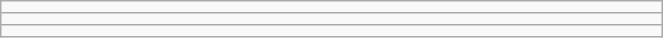<table class="wikitable" style=" text-align:center; font-size:110%;" width="35%">
<tr>
<td></td>
</tr>
<tr>
<td></td>
</tr>
<tr>
<td></td>
</tr>
</table>
